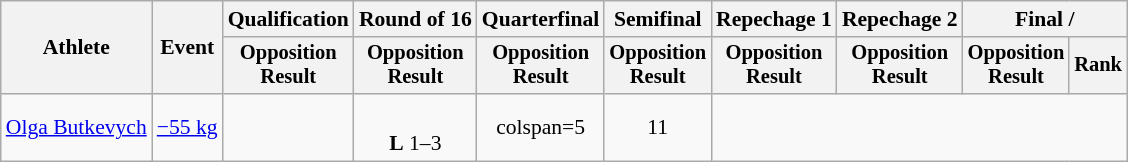<table class="wikitable" style="text-align:center; font-size:90%;">
<tr>
<th rowspan=2>Athlete</th>
<th rowspan=2>Event</th>
<th>Qualification</th>
<th>Round of 16</th>
<th>Quarterfinal</th>
<th>Semifinal</th>
<th>Repechage 1</th>
<th>Repechage 2</th>
<th colspan=2>Final / </th>
</tr>
<tr style="font-size:95%;">
<th>Opposition<br>Result</th>
<th>Opposition<br>Result</th>
<th>Opposition<br>Result</th>
<th>Opposition<br>Result</th>
<th>Opposition<br>Result</th>
<th>Opposition<br>Result</th>
<th>Opposition<br>Result</th>
<th>Rank</th>
</tr>
<tr>
<td style="text-align:left;"><a href='#'>Olga Butkevych</a></td>
<td style="text-align:left;"><a href='#'>−55 kg</a></td>
<td></td>
<td><br><strong>L</strong> 1–3 <sup></sup></td>
<td>colspan=5 </td>
<td>11</td>
</tr>
</table>
